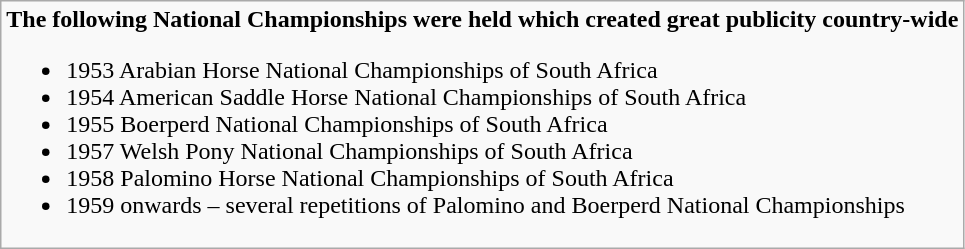<table class="wikitable" border="1">
<tr>
<td><strong>The following National Championships were held which created great publicity country-wide</strong><br><ul><li>1953 Arabian Horse National Championships of South Africa</li><li>1954 American Saddle Horse National Championships of South Africa</li><li>1955 Boerperd National Championships of South Africa</li><li>1957 Welsh Pony National Championships of South Africa</li><li>1958 Palomino Horse National Championships of South Africa</li><li>1959 onwards – several repetitions of Palomino and Boerperd National Championships</li></ul></td>
</tr>
</table>
